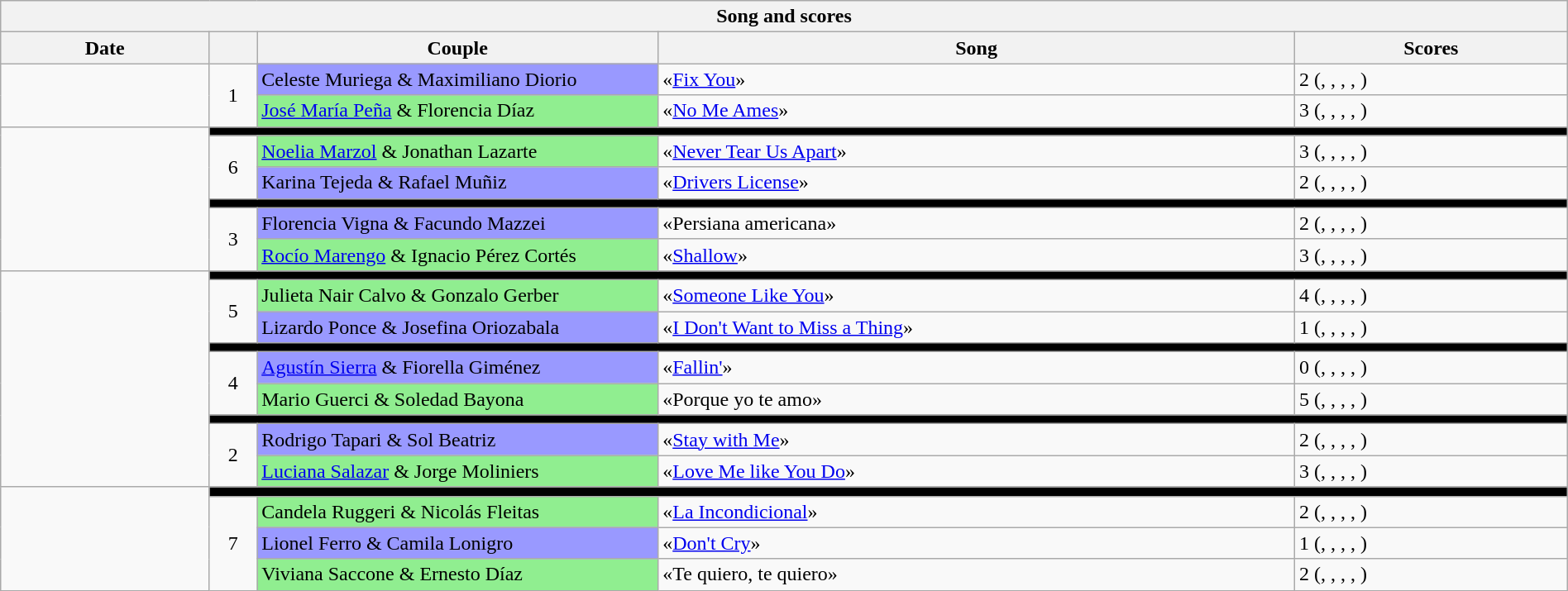<table class="wikitable collapsible collapsed" style="text-align: align; width: 100%;">
<tr>
<th colspan="11" style="with: 100%;" align="center">Song and scores</th>
</tr>
<tr>
<th width=90>Date</th>
<th width=15></th>
<th width=180>Couple</th>
<th width=290>Song</th>
<th width=120>Scores</th>
</tr>
<tr>
<td rowspan="2"></td>
<td rowspan="2" align="center">1</td>
<td bgcolor="#9999FF">Celeste Muriega & Maximiliano Diorio</td>
<td>«<a href='#'>Fix You</a>» </td>
<td>2 (, , , , )</td>
</tr>
<tr>
<td bgcolor="lightgreen"><a href='#'>José María Peña</a> & Florencia Díaz</td>
<td>«<a href='#'>No Me Ames</a>» </td>
<td>3 (, , , , )</td>
</tr>
<tr>
<td rowspan="7"></td>
</tr>
<tr>
<td style="background:black" colspan=10></td>
</tr>
<tr>
<td rowspan="2" align="center">6</td>
<td bgcolor="lightgreen"><a href='#'>Noelia Marzol</a> & Jonathan Lazarte</td>
<td>«<a href='#'>Never Tear Us Apart</a>» </td>
<td>3 (, , , , )</td>
</tr>
<tr>
<td bgcolor="#9999FF">Karina Tejeda & Rafael Muñiz</td>
<td>«<a href='#'>Drivers License</a>» </td>
<td>2 (, , , , )</td>
</tr>
<tr>
<td style="background:black" colspan=10></td>
</tr>
<tr>
<td rowspan="2" align="center">3</td>
<td bgcolor="#9999FF">Florencia Vigna & Facundo Mazzei</td>
<td>«Persiana americana» </td>
<td>2 (, , , , )</td>
</tr>
<tr>
<td bgcolor="lightgreen"><a href='#'>Rocío Marengo</a> & Ignacio Pérez Cortés</td>
<td>«<a href='#'>Shallow</a>» </td>
<td>3 (, , , , )</td>
</tr>
<tr>
<td rowspan="10"></td>
</tr>
<tr>
<td style="background:black" colspan=10></td>
</tr>
<tr>
<td rowspan="2" align="center">5</td>
<td bgcolor="lightgreen">Julieta Nair Calvo & Gonzalo Gerber</td>
<td>«<a href='#'>Someone Like You</a>» </td>
<td>4 (, , , , )</td>
</tr>
<tr>
<td bgcolor="#9999FF">Lizardo Ponce & Josefina Oriozabala</td>
<td>«<a href='#'>I Don't Want to Miss a Thing</a>» </td>
<td>1 (, , , , )</td>
</tr>
<tr>
<td style="background:black" colspan=10></td>
</tr>
<tr>
<td rowspan="2" align="center">4</td>
<td bgcolor="#9999FF"><a href='#'>Agustín Sierra</a> & Fiorella Giménez</td>
<td>«<a href='#'>Fallin'</a>» </td>
<td>0 (, , , , )</td>
</tr>
<tr>
<td bgcolor="lightgreen">Mario Guerci & Soledad Bayona</td>
<td>«Porque yo te amo» </td>
<td>5 (, , , , )</td>
</tr>
<tr>
<td style="background:black" colspan=10></td>
</tr>
<tr>
<td rowspan="2" align="center">2</td>
<td bgcolor="#9999FF">Rodrigo Tapari & Sol Beatriz</td>
<td>«<a href='#'>Stay with Me</a>» </td>
<td>2 (, , , , )</td>
</tr>
<tr>
<td bgcolor="lightgreen"><a href='#'>Luciana Salazar</a> & Jorge Moliniers</td>
<td>«<a href='#'>Love Me like You Do</a>» </td>
<td>3 (, , , , )</td>
</tr>
<tr>
<td rowspan="5"></td>
</tr>
<tr>
<td style="background:black" colspan=10></td>
</tr>
<tr>
<td rowspan="3" align="center">7</td>
<td bgcolor="lightgreen">Candela Ruggeri & Nicolás Fleitas</td>
<td>«<a href='#'>La Incondicional</a>» </td>
<td>2 (, , , , )</td>
</tr>
<tr>
<td bgcolor="#9999FF">Lionel Ferro & Camila Lonigro</td>
<td>«<a href='#'>Don't Cry</a>» </td>
<td>1 (, , , , )</td>
</tr>
<tr>
<td bgcolor="lightgreen">Viviana Saccone & Ernesto Díaz</td>
<td>«Te quiero, te quiero» </td>
<td>2 (, , , , )</td>
</tr>
</table>
